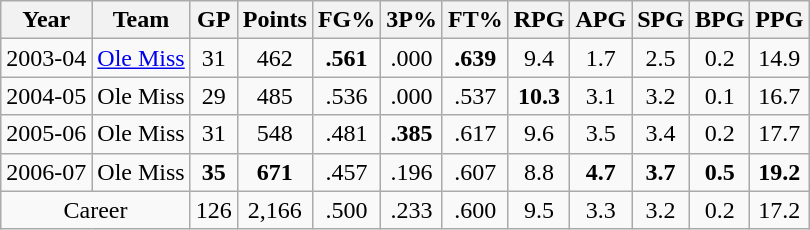<table class="wikitable" style="text-align:center">
<tr>
<th>Year</th>
<th>Team</th>
<th>GP</th>
<th>Points</th>
<th>FG%</th>
<th>3P%</th>
<th>FT%</th>
<th>RPG</th>
<th>APG</th>
<th>SPG</th>
<th>BPG</th>
<th>PPG</th>
</tr>
<tr>
<td>2003-04</td>
<td><a href='#'>Ole Miss</a></td>
<td>31</td>
<td>462</td>
<td><strong>.561</strong></td>
<td>.000</td>
<td><strong>.639</strong></td>
<td>9.4</td>
<td>1.7</td>
<td>2.5</td>
<td>0.2</td>
<td>14.9</td>
</tr>
<tr>
<td>2004-05</td>
<td>Ole Miss</td>
<td>29</td>
<td>485</td>
<td>.536</td>
<td>.000</td>
<td>.537</td>
<td><strong>10.3</strong></td>
<td>3.1</td>
<td>3.2</td>
<td>0.1</td>
<td>16.7</td>
</tr>
<tr>
<td>2005-06</td>
<td>Ole Miss</td>
<td>31</td>
<td>548</td>
<td>.481</td>
<td><strong>.385</strong></td>
<td>.617</td>
<td>9.6</td>
<td>3.5</td>
<td>3.4</td>
<td>0.2</td>
<td>17.7</td>
</tr>
<tr>
<td>2006-07</td>
<td>Ole Miss</td>
<td><strong>35</strong></td>
<td><strong>671</strong></td>
<td>.457</td>
<td>.196</td>
<td>.607</td>
<td>8.8</td>
<td><strong>4.7</strong></td>
<td><strong>3.7</strong></td>
<td><strong>0.5</strong></td>
<td><strong>19.2</strong></td>
</tr>
<tr>
<td colspan=2; a;ogn=center>Career</td>
<td>126</td>
<td>2,166</td>
<td>.500</td>
<td>.233</td>
<td>.600</td>
<td>9.5</td>
<td>3.3</td>
<td>3.2</td>
<td>0.2</td>
<td>17.2</td>
</tr>
</table>
